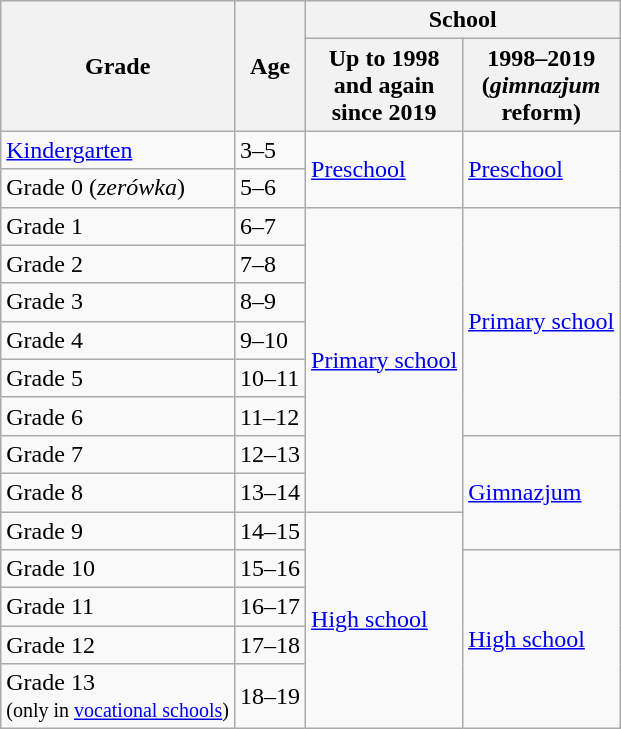<table class="wikitable">
<tr>
<th rowspan=2>Grade</th>
<th rowspan=2>Age</th>
<th colspan=2>School</th>
</tr>
<tr>
<th>Up to 1998<br>and again<br>since 2019</th>
<th>1998–2019<br>(<em>gimnazjum</em><br>reform)</th>
</tr>
<tr>
<td><a href='#'>Kindergarten</a></td>
<td>3–5</td>
<td rowspan="2"><a href='#'>Preschool</a></td>
<td rowspan="2"><a href='#'>Preschool</a></td>
</tr>
<tr>
<td>Grade 0 (<em>zerówka</em>)</td>
<td>5–6</td>
</tr>
<tr>
<td>Grade 1</td>
<td>6–7</td>
<td rowspan="8"><a href='#'>Primary school</a></td>
<td rowspan="6"><a href='#'>Primary school</a></td>
</tr>
<tr>
<td>Grade 2</td>
<td>7–8</td>
</tr>
<tr>
<td>Grade 3</td>
<td>8–9</td>
</tr>
<tr>
<td>Grade 4</td>
<td>9–10</td>
</tr>
<tr>
<td>Grade 5</td>
<td>10–11</td>
</tr>
<tr>
<td>Grade 6</td>
<td>11–12</td>
</tr>
<tr>
<td>Grade 7</td>
<td>12–13</td>
<td rowspan="3"><a href='#'>Gimnazjum</a></td>
</tr>
<tr>
<td>Grade 8</td>
<td>13–14</td>
</tr>
<tr>
<td>Grade 9</td>
<td>14–15</td>
<td rowspan="5"><a href='#'>High school</a></td>
</tr>
<tr>
<td>Grade 10</td>
<td>15–16</td>
<td rowspan="4"><a href='#'>High school</a></td>
</tr>
<tr>
<td>Grade 11</td>
<td>16–17</td>
</tr>
<tr>
<td>Grade 12</td>
<td>17–18</td>
</tr>
<tr>
<td>Grade 13<br><small>(only in <a href='#'>vocational schools</a>)</small></td>
<td>18–19</td>
</tr>
</table>
